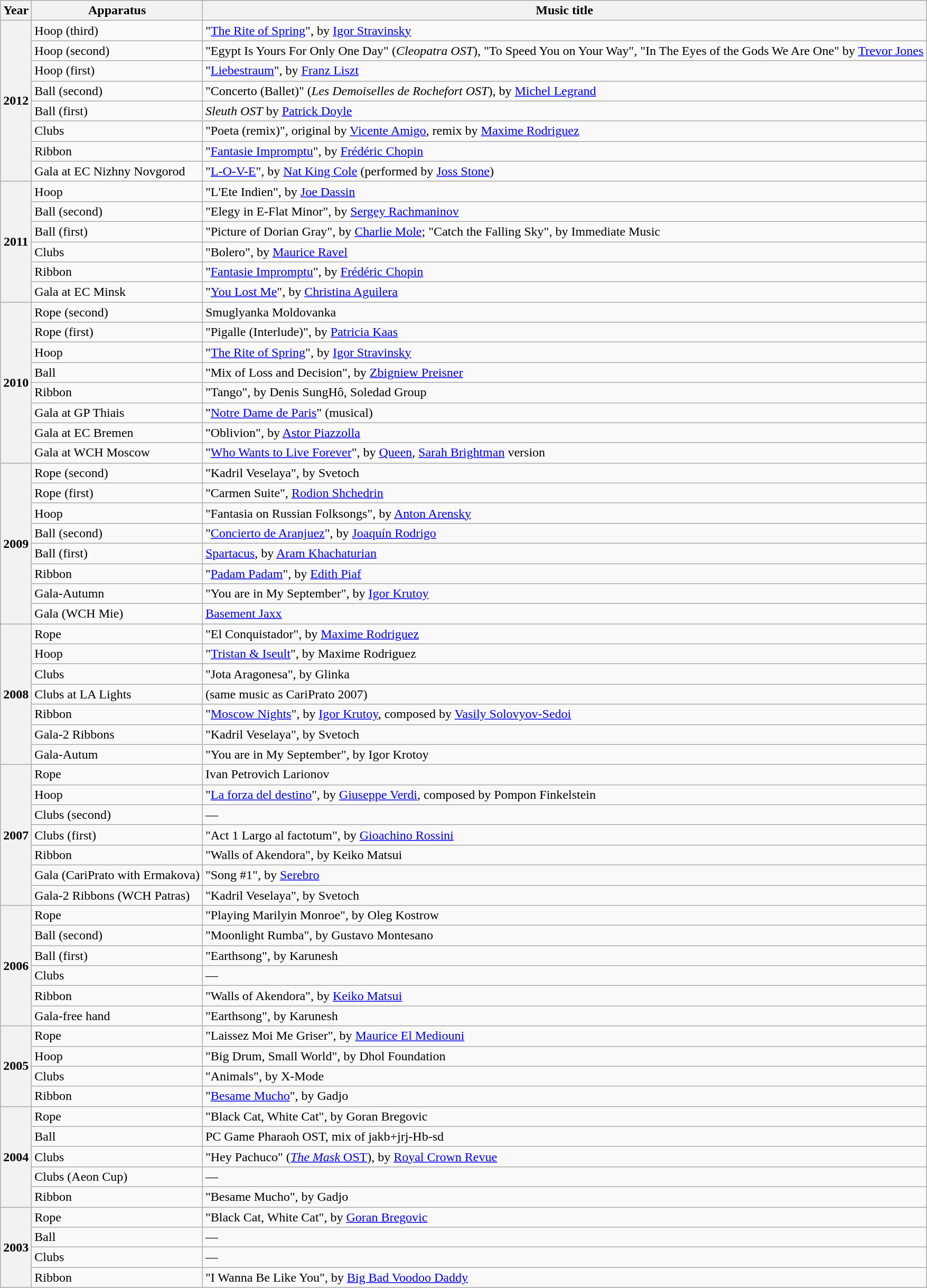<table class="wikitable plainrowheaders">
<tr>
<th scope=col>Year</th>
<th scope=col>Apparatus</th>
<th scope=col>Music title</th>
</tr>
<tr>
<th scope=row rowspan=8>2012</th>
<td>Hoop (third)</td>
<td>"<a href='#'>The Rite of Spring</a>", by <a href='#'>Igor Stravinsky</a></td>
</tr>
<tr>
<td>Hoop (second)</td>
<td>"Egypt Is Yours For Only One Day" (<em>Cleopatra OST</em>), "To Speed You on Your Way", "In The Eyes of the Gods We Are One" by <a href='#'>Trevor Jones</a></td>
</tr>
<tr>
<td>Hoop (first)</td>
<td>"<a href='#'>Liebestraum</a>", by <a href='#'>Franz Liszt</a></td>
</tr>
<tr>
<td>Ball (second)</td>
<td>"Concerto (Ballet)" (<em>Les Demoiselles de Rochefort OST</em>), by <a href='#'>Michel Legrand</a></td>
</tr>
<tr>
<td>Ball (first)</td>
<td><em>Sleuth OST</em> by <a href='#'>Patrick Doyle</a></td>
</tr>
<tr>
<td>Clubs</td>
<td>"Poeta (remix)", original by <a href='#'>Vicente Amigo</a>, remix by <a href='#'>Maxime Rodriguez</a></td>
</tr>
<tr>
<td>Ribbon</td>
<td>"<a href='#'>Fantasie Impromptu</a>", by <a href='#'>Frédéric Chopin</a></td>
</tr>
<tr>
<td>Gala at EC Nizhny Novgorod</td>
<td>"<a href='#'>L-O-V-E</a>", by <a href='#'>Nat King Cole</a> (performed by <a href='#'>Joss Stone</a>)</td>
</tr>
<tr>
<th scope=row rowspan=6>2011</th>
<td>Hoop</td>
<td>"L'Ete Indien", by <a href='#'>Joe Dassin</a></td>
</tr>
<tr>
<td>Ball (second)</td>
<td>"Elegy in E-Flat Minor", by <a href='#'>Sergey Rachmaninov</a></td>
</tr>
<tr>
<td>Ball (first)</td>
<td>"Picture of Dorian Gray", by <a href='#'>Charlie Mole</a>; "Catch the Falling Sky", by Immediate Music</td>
</tr>
<tr>
<td>Clubs</td>
<td>"Bolero", by <a href='#'>Maurice Ravel</a></td>
</tr>
<tr>
<td>Ribbon</td>
<td>"<a href='#'>Fantasie Impromptu</a>", by <a href='#'>Frédéric Chopin</a></td>
</tr>
<tr>
<td>Gala at EC Minsk</td>
<td>"<a href='#'>You Lost Me</a>", by <a href='#'>Christina Aguilera</a></td>
</tr>
<tr>
<th scope=row rowspan=8>2010</th>
<td>Rope (second)</td>
<td>Smuglyanka Moldovanka</td>
</tr>
<tr>
<td>Rope (first)</td>
<td>"Pigalle (Interlude)", by <a href='#'>Patricia Kaas</a></td>
</tr>
<tr>
<td>Hoop</td>
<td>"<a href='#'>The Rite of Spring</a>", by <a href='#'>Igor Stravinsky</a></td>
</tr>
<tr>
<td>Ball</td>
<td>"Mix of Loss and Decision", by <a href='#'>Zbigniew Preisner</a></td>
</tr>
<tr>
<td>Ribbon</td>
<td>"Tango", by Denis SungHô, Soledad Group</td>
</tr>
<tr>
<td>Gala at GP Thiais</td>
<td>"<a href='#'>Notre Dame de Paris</a>" (musical)</td>
</tr>
<tr>
<td>Gala at EC Bremen</td>
<td>"Oblivion", by <a href='#'>Astor Piazzolla</a></td>
</tr>
<tr>
<td>Gala at WCH Moscow</td>
<td>"<a href='#'>Who Wants to Live Forever</a>", by <a href='#'>Queen</a>, <a href='#'>Sarah Brightman</a> version</td>
</tr>
<tr>
<th scope=row rowspan=8>2009</th>
<td>Rope (second)</td>
<td>"Kadril Veselaya", by Svetoch</td>
</tr>
<tr>
<td>Rope (first)</td>
<td>"Carmen Suite", <a href='#'>Rodion Shchedrin</a></td>
</tr>
<tr>
<td>Hoop</td>
<td>"Fantasia on Russian Folksongs", by <a href='#'>Anton Arensky</a></td>
</tr>
<tr>
<td>Ball (second)</td>
<td>"<a href='#'>Concierto de Aranjuez</a>", by <a href='#'>Joaquín Rodrigo</a></td>
</tr>
<tr>
<td>Ball (first)</td>
<td><a href='#'>Spartacus</a>, by <a href='#'>Aram Khachaturian</a></td>
</tr>
<tr>
<td>Ribbon</td>
<td>"<a href='#'>Padam Padam</a>", by <a href='#'>Edith Piaf</a></td>
</tr>
<tr>
<td>Gala-Autumn</td>
<td>"You are in My September", by <a href='#'>Igor Krutoy</a></td>
</tr>
<tr>
<td>Gala (WCH Mie)</td>
<td><a href='#'>Basement Jaxx</a></td>
</tr>
<tr>
<th scope=row rowspan=7>2008</th>
<td>Rope</td>
<td>"El Conquistador", by <a href='#'>Maxime Rodriguez</a></td>
</tr>
<tr>
<td>Hoop</td>
<td>"<a href='#'>Tristan & Iseult</a>", by Maxime Rodriguez</td>
</tr>
<tr>
<td>Clubs</td>
<td>"Jota Aragonesa", by Glinka</td>
</tr>
<tr>
<td>Clubs at LA Lights</td>
<td>(same music as CariPrato 2007)</td>
</tr>
<tr>
<td>Ribbon</td>
<td>"<a href='#'>Moscow Nights</a>", by <a href='#'>Igor Krutoy</a>, composed by <a href='#'>Vasily Solovyov-Sedoi</a></td>
</tr>
<tr>
<td>Gala-2 Ribbons</td>
<td>"Kadril Veselaya", by Svetoch</td>
</tr>
<tr>
<td>Gala-Autum</td>
<td>"You are in My September", by Igor Krotoy</td>
</tr>
<tr>
<th scope=row rowspan=7>2007</th>
<td>Rope</td>
<td>Ivan Petrovich Larionov</td>
</tr>
<tr>
<td>Hoop</td>
<td>"<a href='#'>La forza del destino</a>", by <a href='#'>Giuseppe Verdi</a>, composed by Pompon Finkelstein</td>
</tr>
<tr>
<td>Clubs (second)</td>
<td>—</td>
</tr>
<tr>
<td>Clubs (first)</td>
<td>"Act 1 Largo al factotum", by <a href='#'>Gioachino Rossini</a></td>
</tr>
<tr>
<td>Ribbon</td>
<td>"Walls of Akendora", by Keiko Matsui</td>
</tr>
<tr>
<td>Gala (CariPrato with Ermakova)</td>
<td>"Song #1", by <a href='#'>Serebro</a></td>
</tr>
<tr>
<td>Gala-2 Ribbons (WCH Patras)</td>
<td>"Kadril Veselaya", by Svetoch</td>
</tr>
<tr>
<th scope=row rowspan=6>2006</th>
<td>Rope</td>
<td>"Playing Marilyin Monroe", by Oleg Kostrow</td>
</tr>
<tr>
<td>Ball (second)</td>
<td>"Moonlight Rumba", by Gustavo Montesano</td>
</tr>
<tr>
<td>Ball (first)</td>
<td>"Earthsong", by Karunesh</td>
</tr>
<tr>
<td>Clubs</td>
<td>—</td>
</tr>
<tr>
<td>Ribbon</td>
<td>"Walls of Akendora", by <a href='#'>Keiko Matsui</a></td>
</tr>
<tr>
<td>Gala-free hand</td>
<td>"Earthsong", by Karunesh</td>
</tr>
<tr>
<th scope=row rowspan=4>2005</th>
<td>Rope</td>
<td>"Laissez Moi Me Griser", by <a href='#'>Maurice El Mediouni</a></td>
</tr>
<tr>
<td>Hoop</td>
<td>"Big Drum, Small World", by Dhol Foundation</td>
</tr>
<tr>
<td>Clubs</td>
<td>"Animals", by X-Mode</td>
</tr>
<tr>
<td>Ribbon</td>
<td>"<a href='#'>Besame Mucho</a>", by Gadjo</td>
</tr>
<tr>
<th scope=row rowspan=5>2004</th>
<td>Rope</td>
<td>"Black Cat, White Cat", by Goran Bregovic</td>
</tr>
<tr>
<td>Ball</td>
<td>PC Game Pharaoh OST, mix of jakb+jrj-Hb-sd</td>
</tr>
<tr>
<td>Clubs</td>
<td>"Hey Pachuco" (<a href='#'><em>The Mask</em> OST</a>), by <a href='#'>Royal Crown Revue</a></td>
</tr>
<tr>
<td>Clubs (Aeon Cup)</td>
<td>—</td>
</tr>
<tr>
<td>Ribbon</td>
<td>"Besame Mucho", by Gadjo</td>
</tr>
<tr>
<th scope=row rowspan=4>2003</th>
<td>Rope</td>
<td>"Black Cat, White Cat", by <a href='#'>Goran Bregovic</a></td>
</tr>
<tr>
<td>Ball</td>
<td>—</td>
</tr>
<tr>
<td>Clubs</td>
<td>—</td>
</tr>
<tr>
<td>Ribbon</td>
<td>"I Wanna Be Like You", by <a href='#'>Big Bad Voodoo Daddy</a></td>
</tr>
</table>
